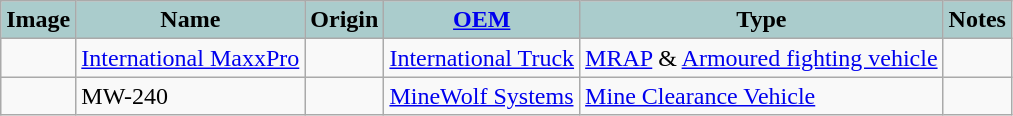<table class="wikitable">
<tr>
<th style="text-align:l center; background:#acc;">Image</th>
<th style="text-align:l center; background:#acc;">Name</th>
<th style="text-align:center; background:#acc;">Origin</th>
<th style="text-align: center; background:#acc;"><a href='#'>OEM</a></th>
<th style="text-align:l center; background:#acc;">Type</th>
<th style="text-align: center; background:#acc;">Notes</th>
</tr>
<tr>
<td></td>
<td><a href='#'>International MaxxPro</a></td>
<td></td>
<td><a href='#'>International Truck</a></td>
<td><a href='#'>MRAP</a> & <a href='#'>Armoured fighting vehicle</a></td>
<td></td>
</tr>
<tr>
<td></td>
<td>MW-240</td>
<td></td>
<td><a href='#'>MineWolf Systems</a></td>
<td><a href='#'>Mine Clearance Vehicle</a></td>
<td></td>
</tr>
</table>
